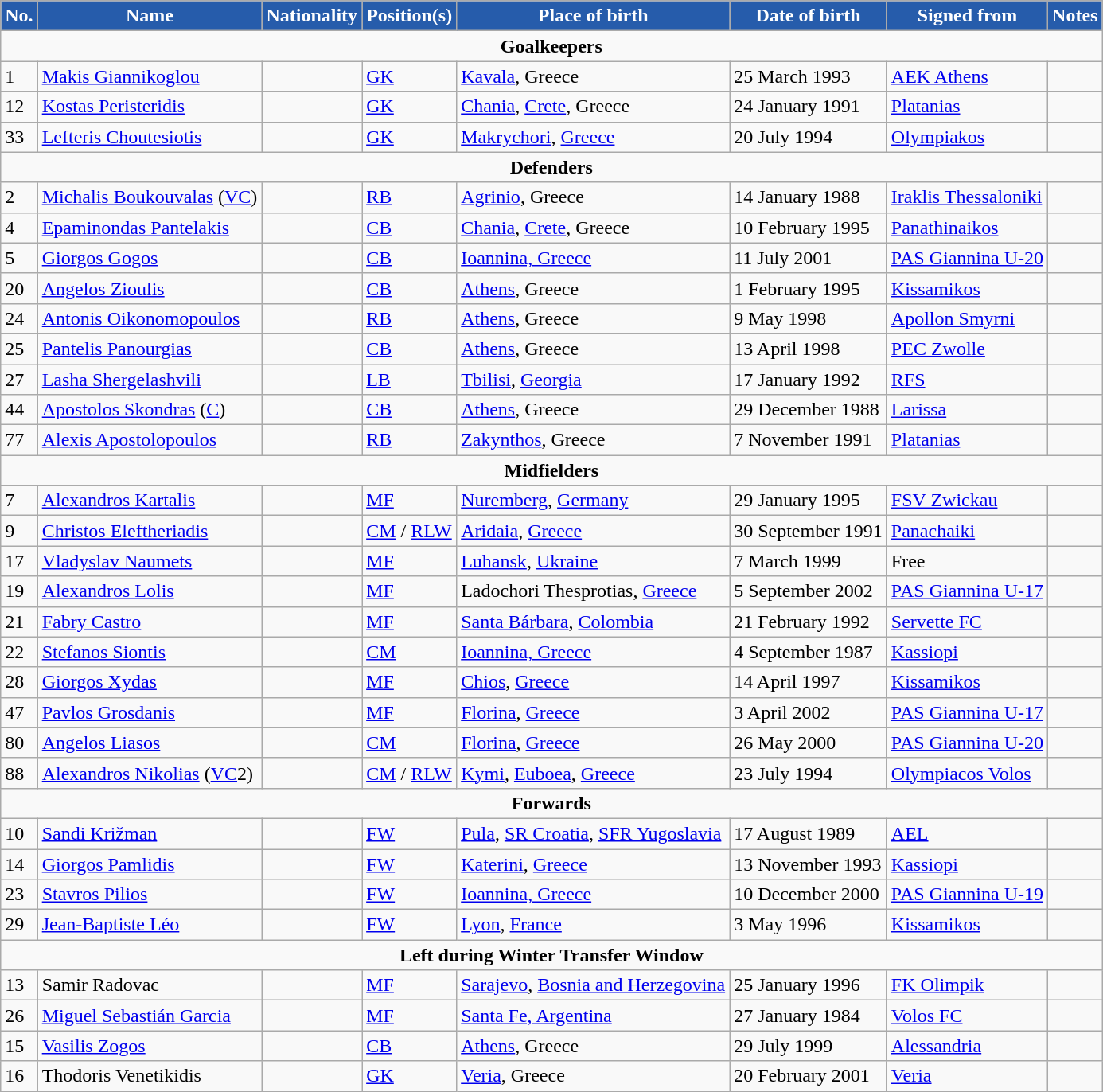<table class="wikitable">
<tr>
<th style="background:#265cab; color:white; text-align:center;">No.</th>
<th style="background:#265cab; color:white; text-align:center;">Name</th>
<th style="background:#265cab; color:white; text-align:center;">Nationality</th>
<th style="background:#265cab; color:white; text-align:center;">Position(s)</th>
<th style="background:#265cab; color:white; text-align:center;">Place of birth</th>
<th style="background:#265cab; color:white; text-align:center;">Date of birth</th>
<th style="background:#265cab; color:white; text-align:center;">Signed from</th>
<th style="background:#265cab; color:white; text-align:center;">Notes</th>
</tr>
<tr>
<td colspan="8" style="text-align:center;"><strong>Goalkeepers</strong></td>
</tr>
<tr>
<td>1</td>
<td><a href='#'>Makis Giannikoglou</a></td>
<td></td>
<td><a href='#'>GK</a></td>
<td><a href='#'>Kavala</a>, Greece</td>
<td>25 March 1993</td>
<td> <a href='#'>AEK Athens</a></td>
<td></td>
</tr>
<tr>
<td>12</td>
<td><a href='#'>Kostas Peristeridis</a></td>
<td></td>
<td><a href='#'>GK</a></td>
<td><a href='#'>Chania</a>, <a href='#'>Crete</a>, Greece</td>
<td>24 January 1991</td>
<td> <a href='#'>Platanias</a></td>
<td></td>
</tr>
<tr>
<td>33</td>
<td><a href='#'>Lefteris Choutesiotis</a></td>
<td></td>
<td><a href='#'>GK</a></td>
<td><a href='#'>Makrychori</a>, <a href='#'>Greece</a></td>
<td>20 July 1994</td>
<td> <a href='#'>Olympiakos</a></td>
<td></td>
</tr>
<tr>
<td colspan="8" style="text-align:center;"><strong>Defenders</strong></td>
</tr>
<tr>
<td>2</td>
<td><a href='#'>Michalis Boukouvalas</a> (<a href='#'>VC</a>)</td>
<td></td>
<td><a href='#'>RB</a></td>
<td><a href='#'>Agrinio</a>, Greece</td>
<td>14 January 1988</td>
<td> <a href='#'>Iraklis Thessaloniki</a></td>
<td></td>
</tr>
<tr>
<td>4</td>
<td><a href='#'>Epaminondas Pantelakis</a></td>
<td></td>
<td><a href='#'>CB</a></td>
<td><a href='#'>Chania</a>, <a href='#'>Crete</a>, Greece</td>
<td>10 February 1995</td>
<td> <a href='#'>Panathinaikos</a></td>
<td></td>
</tr>
<tr>
<td>5</td>
<td><a href='#'>Giorgos Gogos</a></td>
<td></td>
<td><a href='#'>CB</a></td>
<td><a href='#'>Ioannina, Greece</a></td>
<td>11 July 2001</td>
<td> <a href='#'>PAS Giannina U-20</a></td>
<td></td>
</tr>
<tr>
<td>20</td>
<td><a href='#'>Angelos Zioulis</a></td>
<td></td>
<td><a href='#'>CB</a></td>
<td><a href='#'>Athens</a>, Greece</td>
<td>1 February 1995</td>
<td> <a href='#'>Kissamikos</a></td>
<td></td>
</tr>
<tr>
<td>24</td>
<td><a href='#'>Antonis Oikonomopoulos</a></td>
<td></td>
<td><a href='#'>RB</a></td>
<td><a href='#'>Athens</a>, Greece</td>
<td>9 May 1998</td>
<td> <a href='#'>Apollon Smyrni</a></td>
<td></td>
</tr>
<tr>
<td>25</td>
<td><a href='#'>Pantelis Panourgias</a></td>
<td></td>
<td><a href='#'>CB</a></td>
<td><a href='#'>Athens</a>, Greece</td>
<td>13 April 1998</td>
<td> <a href='#'>PEC Zwolle</a></td>
<td></td>
</tr>
<tr>
<td>27</td>
<td><a href='#'>Lasha Shergelashvili</a></td>
<td></td>
<td><a href='#'>LB</a></td>
<td><a href='#'>Tbilisi</a>, <a href='#'>Georgia</a></td>
<td>17 January 1992</td>
<td> <a href='#'>RFS</a></td>
<td></td>
</tr>
<tr>
<td>44</td>
<td><a href='#'>Apostolos Skondras</a> (<a href='#'>C</a>)</td>
<td></td>
<td><a href='#'>CB</a></td>
<td><a href='#'>Athens</a>, Greece</td>
<td>29 December 1988</td>
<td> <a href='#'>Larissa</a></td>
<td></td>
</tr>
<tr>
<td>77</td>
<td><a href='#'>Alexis Apostolopoulos</a></td>
<td></td>
<td><a href='#'>RB</a></td>
<td><a href='#'>Zakynthos</a>, Greece</td>
<td>7 November 1991</td>
<td> <a href='#'>Platanias</a></td>
<td></td>
</tr>
<tr>
<td colspan="8" style="text-align:center;"><strong>Midfielders</strong></td>
</tr>
<tr>
<td>7</td>
<td><a href='#'>Alexandros Kartalis</a></td>
<td></td>
<td><a href='#'>MF</a></td>
<td><a href='#'>Nuremberg</a>, <a href='#'>Germany</a></td>
<td>29 January 1995</td>
<td> <a href='#'>FSV Zwickau</a></td>
<td></td>
</tr>
<tr>
<td>9</td>
<td><a href='#'>Christos Eleftheriadis</a></td>
<td></td>
<td><a href='#'>CM</a> / <a href='#'>RLW</a></td>
<td><a href='#'>Aridaia</a>, <a href='#'>Greece</a></td>
<td>30 September 1991</td>
<td> <a href='#'>Panachaiki</a></td>
<td></td>
</tr>
<tr>
<td>17</td>
<td><a href='#'>Vladyslav Naumets</a></td>
<td></td>
<td><a href='#'>MF</a></td>
<td><a href='#'>Luhansk</a>, <a href='#'>Ukraine</a></td>
<td>7 March 1999</td>
<td>Free</td>
<td></td>
</tr>
<tr>
<td>19</td>
<td><a href='#'>Alexandros Lolis</a></td>
<td></td>
<td><a href='#'>MF</a></td>
<td>Ladochori Thesprotias, <a href='#'>Greece</a></td>
<td>5 September 2002</td>
<td> <a href='#'>PAS Giannina U-17</a></td>
<td></td>
</tr>
<tr>
<td>21</td>
<td><a href='#'>Fabry Castro</a></td>
<td></td>
<td><a href='#'>MF</a></td>
<td><a href='#'>Santa Bárbara</a>, <a href='#'>Colombia</a></td>
<td>21 February 1992</td>
<td> <a href='#'>Servette FC</a></td>
<td></td>
</tr>
<tr>
<td>22</td>
<td><a href='#'>Stefanos Siontis</a></td>
<td></td>
<td><a href='#'>CM</a></td>
<td><a href='#'>Ioannina, Greece</a></td>
<td>4 September 1987</td>
<td> <a href='#'>Kassiopi</a></td>
<td></td>
</tr>
<tr>
<td>28</td>
<td><a href='#'>Giorgos Xydas</a></td>
<td></td>
<td><a href='#'>MF</a></td>
<td><a href='#'>Chios</a>, <a href='#'>Greece</a></td>
<td>14 April 1997</td>
<td> <a href='#'>Kissamikos</a></td>
<td></td>
</tr>
<tr>
<td>47</td>
<td><a href='#'>Pavlos Grosdanis</a></td>
<td></td>
<td><a href='#'>MF</a></td>
<td><a href='#'>Florina</a>, <a href='#'>Greece</a></td>
<td>3 April 2002</td>
<td> <a href='#'>PAS Giannina U-17</a></td>
<td></td>
</tr>
<tr>
<td>80</td>
<td><a href='#'>Angelos Liasos</a></td>
<td></td>
<td><a href='#'>CM</a></td>
<td><a href='#'>Florina</a>, <a href='#'>Greece</a></td>
<td>26 May 2000</td>
<td> <a href='#'>PAS Giannina U-20</a></td>
<td></td>
</tr>
<tr>
<td>88</td>
<td><a href='#'>Alexandros Nikolias</a> (<a href='#'>VC</a>2)</td>
<td></td>
<td><a href='#'>CM</a> / <a href='#'>RLW</a></td>
<td><a href='#'>Kymi</a>, <a href='#'>Euboea</a>, <a href='#'>Greece</a></td>
<td>23 July 1994</td>
<td> <a href='#'>Olympiacos Volos</a></td>
<td></td>
</tr>
<tr>
<td colspan="8" style="text-align:center;"><strong>Forwards</strong></td>
</tr>
<tr>
<td>10</td>
<td><a href='#'>Sandi Križman</a></td>
<td></td>
<td><a href='#'>FW</a></td>
<td><a href='#'>Pula</a>, <a href='#'>SR Croatia</a>, <a href='#'>SFR Yugoslavia</a></td>
<td>17 August 1989</td>
<td> <a href='#'>AEL</a></td>
<td></td>
</tr>
<tr>
<td>14</td>
<td><a href='#'>Giorgos Pamlidis</a></td>
<td></td>
<td><a href='#'>FW</a></td>
<td><a href='#'>Katerini</a>, <a href='#'>Greece</a></td>
<td>13 November 1993</td>
<td> <a href='#'>Kassiopi</a></td>
<td></td>
</tr>
<tr>
<td>23</td>
<td><a href='#'>Stavros Pilios</a></td>
<td></td>
<td><a href='#'>FW</a></td>
<td><a href='#'>Ioannina, Greece</a></td>
<td>10 December 2000</td>
<td> <a href='#'>PAS Giannina U-19</a></td>
<td></td>
</tr>
<tr>
<td>29</td>
<td><a href='#'>Jean-Baptiste Léo</a></td>
<td></td>
<td><a href='#'>FW</a></td>
<td><a href='#'>Lyon</a>, <a href='#'>France</a></td>
<td>3 May 1996</td>
<td> <a href='#'>Kissamikos</a></td>
<td></td>
</tr>
<tr>
<td colspan="8" style="text-align:center;"><strong>Left during Winter Transfer Window</strong></td>
</tr>
<tr>
<td>13</td>
<td>Samir Radovac</td>
<td></td>
<td><a href='#'>MF</a></td>
<td><a href='#'>Sarajevo</a>, <a href='#'>Bosnia and Herzegovina</a></td>
<td>25 January 1996</td>
<td> <a href='#'>FK Olimpik</a></td>
<td></td>
</tr>
<tr>
<td>26</td>
<td><a href='#'>Miguel Sebastián Garcia</a></td>
<td></td>
<td><a href='#'>MF</a></td>
<td><a href='#'>Santa Fe, Argentina</a></td>
<td>27 January 1984</td>
<td> <a href='#'>Volos FC</a></td>
<td></td>
</tr>
<tr>
<td>15</td>
<td><a href='#'>Vasilis Zogos</a></td>
<td></td>
<td><a href='#'>CB</a></td>
<td><a href='#'>Athens</a>, Greece</td>
<td>29 July 1999</td>
<td> <a href='#'>Alessandria</a></td>
<td></td>
</tr>
<tr>
<td>16</td>
<td>Thodoris Venetikidis</td>
<td></td>
<td><a href='#'>GK</a></td>
<td><a href='#'>Veria</a>, Greece</td>
<td>20 February 2001</td>
<td> <a href='#'>Veria</a></td>
<td></td>
</tr>
</table>
